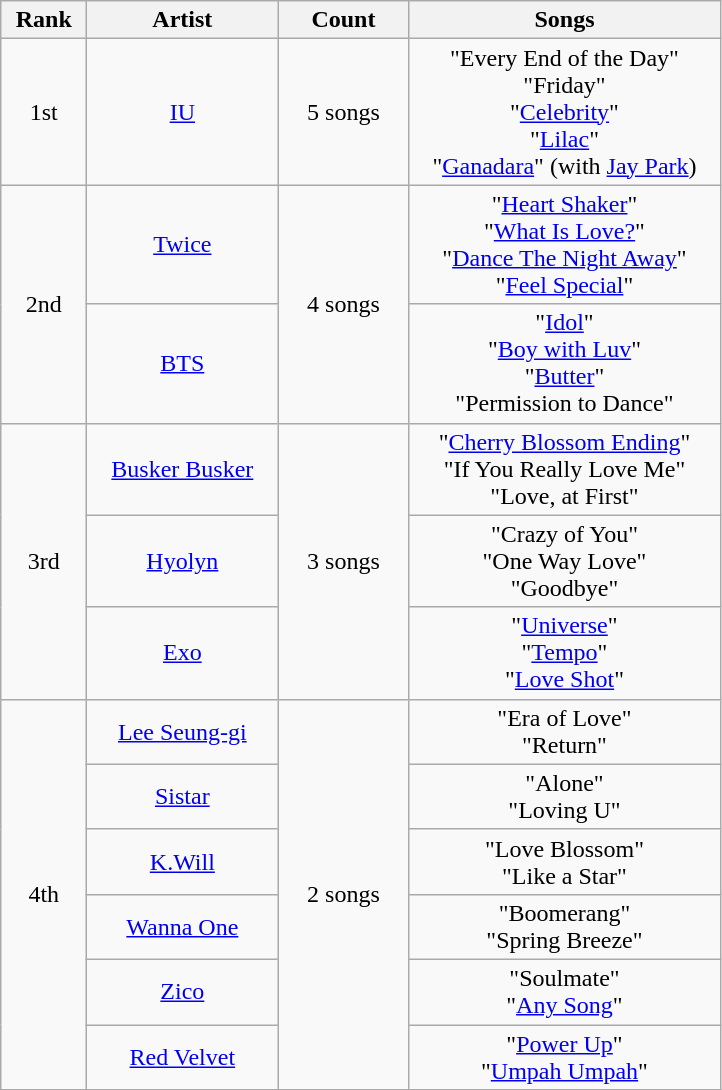<table class="wikitable" style="text-align: center;">
<tr>
<th width="50">Rank</th>
<th width="120">Artist</th>
<th width="80">Count</th>
<th width="200">Songs</th>
</tr>
<tr>
<td>1st</td>
<td><a href='#'>IU</a></td>
<td>5 songs</td>
<td>"Every End of the Day"<br>"Friday"<br>"<a href='#'>Celebrity</a>"<br>"<a href='#'>Lilac</a>"<br>"<a href='#'>Ganadara</a>" (with <a href='#'>Jay Park</a>)</td>
</tr>
<tr>
<td rowspan="2">2nd</td>
<td><a href='#'>Twice</a></td>
<td rowspan="2">4 songs</td>
<td>"<a href='#'>Heart Shaker</a>"<br>"<a href='#'>What Is Love?</a>"<br>"<a href='#'>Dance The Night Away</a>"<br>"<a href='#'>Feel Special</a>"</td>
</tr>
<tr>
<td><a href='#'>BTS</a></td>
<td>"<a href='#'>Idol</a>"<br>"<a href='#'>Boy with Luv</a>"<br>"<a href='#'>Butter</a>"<br>"Permission to Dance"</td>
</tr>
<tr>
<td rowspan="3">3rd</td>
<td><a href='#'>Busker Busker</a></td>
<td rowspan="3">3 songs</td>
<td>"<a href='#'>Cherry Blossom Ending</a>"<br>"If You Really Love Me"<br>"Love, at First"</td>
</tr>
<tr>
<td><a href='#'>Hyolyn</a></td>
<td>"Crazy of You"<br>"One Way Love"<br>"Goodbye"</td>
</tr>
<tr>
<td><a href='#'>Exo</a></td>
<td>"<a href='#'>Universe</a>"<br>"<a href='#'>Tempo</a>"<br>"<a href='#'>Love Shot</a>"</td>
</tr>
<tr>
<td rowspan="6">4th</td>
<td><a href='#'>Lee Seung-gi</a></td>
<td rowspan="6">2 songs</td>
<td>"Era of Love"<br>"Return"</td>
</tr>
<tr>
<td><a href='#'>Sistar</a></td>
<td>"Alone"<br>"Loving U"</td>
</tr>
<tr>
<td><a href='#'>K.Will</a></td>
<td>"Love Blossom"<br>"Like a Star"</td>
</tr>
<tr>
<td><a href='#'>Wanna One</a></td>
<td>"Boomerang"<br>"Spring Breeze"</td>
</tr>
<tr>
<td><a href='#'>Zico</a></td>
<td>"Soulmate"<br>"<a href='#'>Any Song</a>"</td>
</tr>
<tr>
<td><a href='#'>Red Velvet</a></td>
<td>"<a href='#'>Power Up</a>"<br>"<a href='#'>Umpah Umpah</a>"</td>
</tr>
</table>
